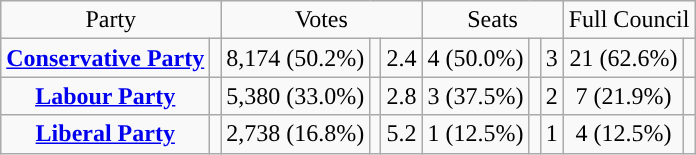<table class=wikitable style="text-align:center;">
<tr>
<td colspan=2>Party</td>
<td colspan=3>Votes</td>
<td colspan=3>Seats</td>
<td colspan=3>Full Council</td>
</tr>
<tr>
<td><strong><a href='#'>Conservative Party</a></strong></td>
<td style="background:"></td>
<td>8,174 (50.2%)</td>
<td></td>
<td> 2.4</td>
<td>4 (50.0%)</td>
<td></td>
<td> 3</td>
<td>21 (62.6%)</td>
<td></td>
</tr>
<tr>
<td><strong><a href='#'>Labour Party</a></strong></td>
<td style="background:"></td>
<td>5,380 (33.0%)</td>
<td></td>
<td> 2.8</td>
<td>3 (37.5%)</td>
<td></td>
<td> 2</td>
<td>7 (21.9%)</td>
<td></td>
</tr>
<tr>
<td><strong><a href='#'>Liberal Party</a></strong></td>
<td style="background:"></td>
<td>2,738 (16.8%)</td>
<td></td>
<td> 5.2</td>
<td>1 (12.5%)</td>
<td></td>
<td> 1</td>
<td>4 (12.5%)</td>
<td></td>
</tr>
</table>
